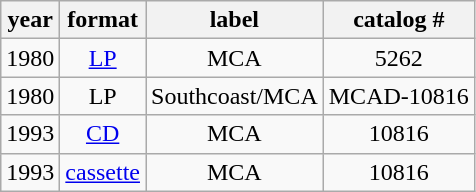<table class="wikitable" style="text-align:center">
<tr>
<th>year</th>
<th>format</th>
<th>label</th>
<th>catalog #</th>
</tr>
<tr>
<td>1980</td>
<td><a href='#'>LP</a></td>
<td>MCA</td>
<td>5262</td>
</tr>
<tr>
<td>1980</td>
<td>LP</td>
<td>Southcoast/MCA</td>
<td>MCAD-10816</td>
</tr>
<tr>
<td>1993</td>
<td><a href='#'>CD</a></td>
<td>MCA</td>
<td>10816</td>
</tr>
<tr>
<td>1993</td>
<td><a href='#'>cassette</a></td>
<td>MCA</td>
<td>10816</td>
</tr>
</table>
